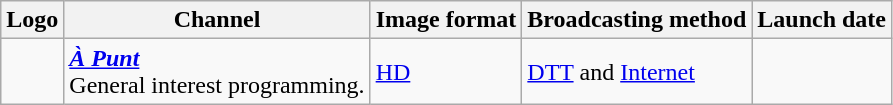<table class="wikitable">
<tr>
<th>Logo</th>
<th>Channel</th>
<th>Image format</th>
<th>Broadcasting method</th>
<th>Launch date</th>
</tr>
<tr>
<td></td>
<td><strong><em><a href='#'>À Punt</a></em></strong><br>General interest programming.</td>
<td><a href='#'>HD</a></td>
<td><a href='#'>DTT</a> and <a href='#'>Internet</a></td>
<td></td>
</tr>
</table>
